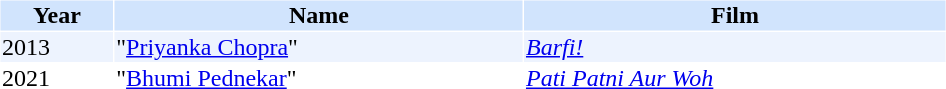<table cellspacing="1" cellpadding="1" border="0" style="width:50%;">
<tr style="background:#d1e4fd;">
<th>Year</th>
<th>Name</th>
<th>Film</th>
</tr>
<tr style="background:#edf3fe;">
<td>2013</td>
<td>"<a href='#'>Priyanka Chopra</a>"</td>
<td><em><a href='#'>Barfi!</a></em></td>
</tr>
<tr>
<td>2021</td>
<td>"<a href='#'>Bhumi Pednekar</a>"</td>
<td><em><a href='#'>Pati Patni Aur Woh</a></em></td>
</tr>
</table>
